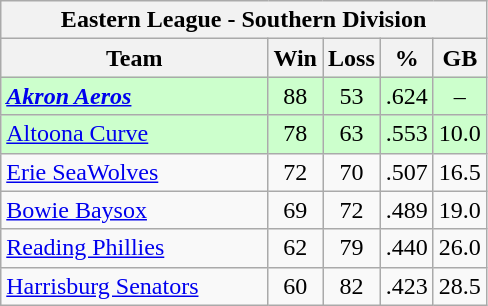<table class="wikitable">
<tr>
<th colspan="5">Eastern League - Southern Division</th>
</tr>
<tr>
<th width="55%">Team</th>
<th>Win</th>
<th>Loss</th>
<th>%</th>
<th>GB</th>
</tr>
<tr align=center bgcolor="#CCFFCC">
<td align=left><strong><em><a href='#'>Akron Aeros</a></em></strong></td>
<td>88</td>
<td>53</td>
<td>.624</td>
<td>–</td>
</tr>
<tr align=center bgcolor="#CCFFCC">
<td align=left><a href='#'>Altoona Curve</a></td>
<td>78</td>
<td>63</td>
<td>.553</td>
<td>10.0</td>
</tr>
<tr align=center>
<td align=left><a href='#'>Erie SeaWolves</a></td>
<td>72</td>
<td>70</td>
<td>.507</td>
<td>16.5</td>
</tr>
<tr align=center>
<td align=left><a href='#'>Bowie Baysox</a></td>
<td>69</td>
<td>72</td>
<td>.489</td>
<td>19.0</td>
</tr>
<tr align=center>
<td align=left><a href='#'>Reading Phillies</a></td>
<td>62</td>
<td>79</td>
<td>.440</td>
<td>26.0</td>
</tr>
<tr align=center>
<td align=left><a href='#'>Harrisburg Senators</a></td>
<td>60</td>
<td>82</td>
<td>.423</td>
<td>28.5</td>
</tr>
</table>
